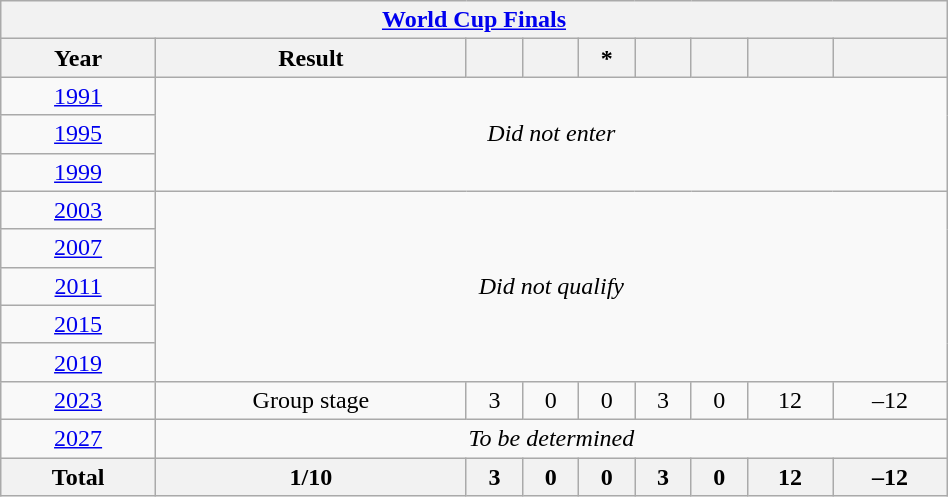<table class="wikitable" style="text-align: center; width:50%;">
<tr>
<th colspan=10><a href='#'>World Cup Finals</a></th>
</tr>
<tr>
<th>Year</th>
<th>Result</th>
<th></th>
<th></th>
<th>*</th>
<th></th>
<th></th>
<th></th>
<th></th>
</tr>
<tr>
<td> <a href='#'>1991</a></td>
<td colspan=8 rowspan=3><em>Did not enter</em></td>
</tr>
<tr>
<td> <a href='#'>1995</a></td>
</tr>
<tr>
<td> <a href='#'>1999</a></td>
</tr>
<tr>
<td> <a href='#'>2003</a></td>
<td colspan=8 rowspan=5><em>Did not qualify</em></td>
</tr>
<tr>
<td> <a href='#'>2007</a></td>
</tr>
<tr>
<td> <a href='#'>2011</a></td>
</tr>
<tr>
<td> <a href='#'>2015</a></td>
</tr>
<tr>
<td> <a href='#'>2019</a></td>
</tr>
<tr>
<td>  <a href='#'>2023</a></td>
<td>Group stage</td>
<td>3</td>
<td>0</td>
<td>0</td>
<td>3</td>
<td>0</td>
<td>12</td>
<td>–12</td>
</tr>
<tr>
<td> <a href='#'>2027</a></td>
<td colspan=8><em>To be determined</em></td>
</tr>
<tr>
<th>Total</th>
<th>1/10</th>
<th>3</th>
<th>0</th>
<th>0</th>
<th>3</th>
<th>0</th>
<th>12</th>
<th>–12</th>
</tr>
</table>
